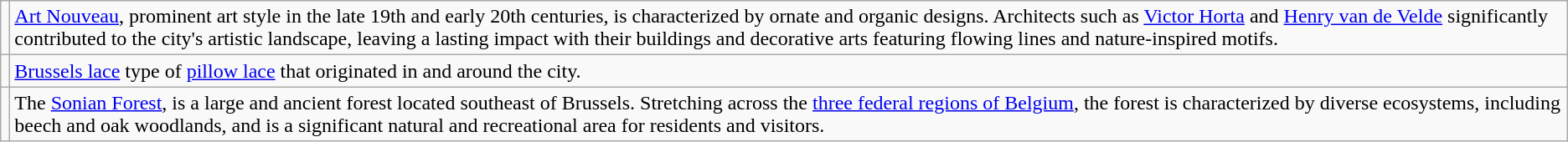<table class="wikitable">
<tr>
<td></td>
<td><a href='#'>Art Nouveau</a>, prominent art style in the late 19th and early 20th centuries, is characterized by ornate and organic designs. Architects such as <a href='#'>Victor Horta</a> and <a href='#'>Henry van de Velde</a> significantly contributed to the city's artistic landscape, leaving a lasting impact with their buildings and decorative arts featuring flowing lines and nature-inspired motifs.</td>
</tr>
<tr>
<td></td>
<td><a href='#'>Brussels lace</a>  type of <a href='#'>pillow lace</a> that originated in and around the city.</td>
</tr>
<tr>
<td></td>
<td>The <a href='#'>Sonian Forest</a>, is a large and ancient forest located southeast of Brussels. Stretching across the <a href='#'>three federal regions of Belgium</a>, the forest is characterized by diverse ecosystems, including beech and oak woodlands, and is a significant natural and recreational area for residents and visitors.</td>
</tr>
</table>
